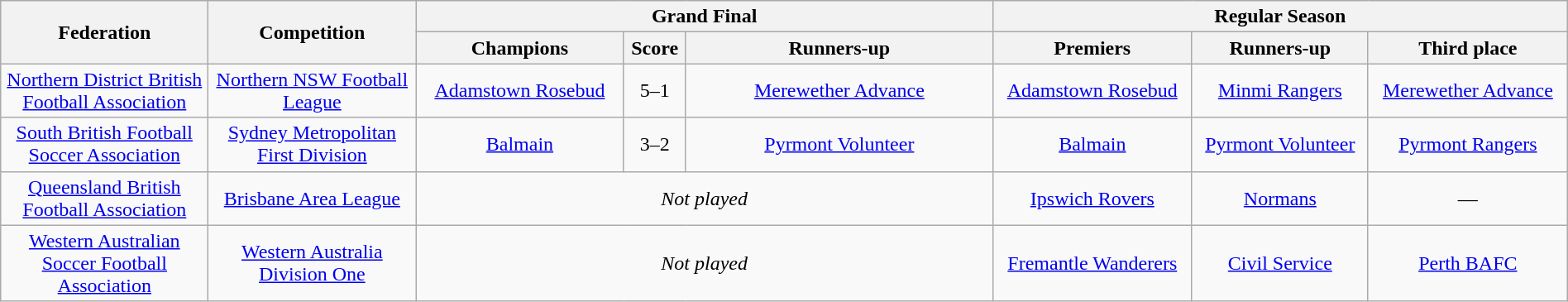<table class="wikitable" width="100%">
<tr>
<th rowspan="2" style="width:10em">Federation</th>
<th rowspan="2" style="width:10em">Competition</th>
<th colspan="3" scope="col">Grand Final</th>
<th colspan="3">Regular Season</th>
</tr>
<tr>
<th style="width:10em">Champions</th>
<th>Score</th>
<th style="width:15em">Runners-up</th>
<th>Premiers</th>
<th>Runners-up</th>
<th>Third place</th>
</tr>
<tr>
<td align="center"><a href='#'>Northern District British Football Association</a></td>
<td align="center"><a href='#'>Northern NSW Football League</a></td>
<td align="center"><a href='#'>Adamstown Rosebud</a></td>
<td align="center">5–1</td>
<td align="center"><a href='#'>Merewether Advance</a></td>
<td align="center"><a href='#'>Adamstown Rosebud</a></td>
<td align="center"><a href='#'>Minmi Rangers</a></td>
<td align="center"><a href='#'>Merewether Advance</a></td>
</tr>
<tr>
<td align="center"><a href='#'>South British Football Soccer Association</a></td>
<td align="center"><a href='#'>Sydney Metropolitan First Division</a></td>
<td align="center"><a href='#'>Balmain</a></td>
<td align="center">3–2</td>
<td align="center"><a href='#'>Pyrmont Volunteer</a></td>
<td align="center"><a href='#'>Balmain</a></td>
<td align="center"><a href='#'>Pyrmont Volunteer</a></td>
<td align="center"><a href='#'>Pyrmont Rangers</a></td>
</tr>
<tr>
<td align="center"><a href='#'>Queensland British Football Association</a></td>
<td align="center"><a href='#'>Brisbane Area League</a></td>
<td colspan="3" align="center"><em>Not played</em></td>
<td align="center"><a href='#'>Ipswich Rovers</a></td>
<td align="center"><a href='#'>Normans</a></td>
<td align="center">—</td>
</tr>
<tr>
<td align="center"><a href='#'>Western Australian Soccer Football Association</a></td>
<td align="center"><a href='#'>Western Australia Division One</a></td>
<td colspan="3" align="center"><em>Not played</em></td>
<td align="center"><a href='#'>Fremantle Wanderers</a></td>
<td align="center"><a href='#'>Civil Service</a></td>
<td align="center"><a href='#'>Perth BAFC</a></td>
</tr>
</table>
